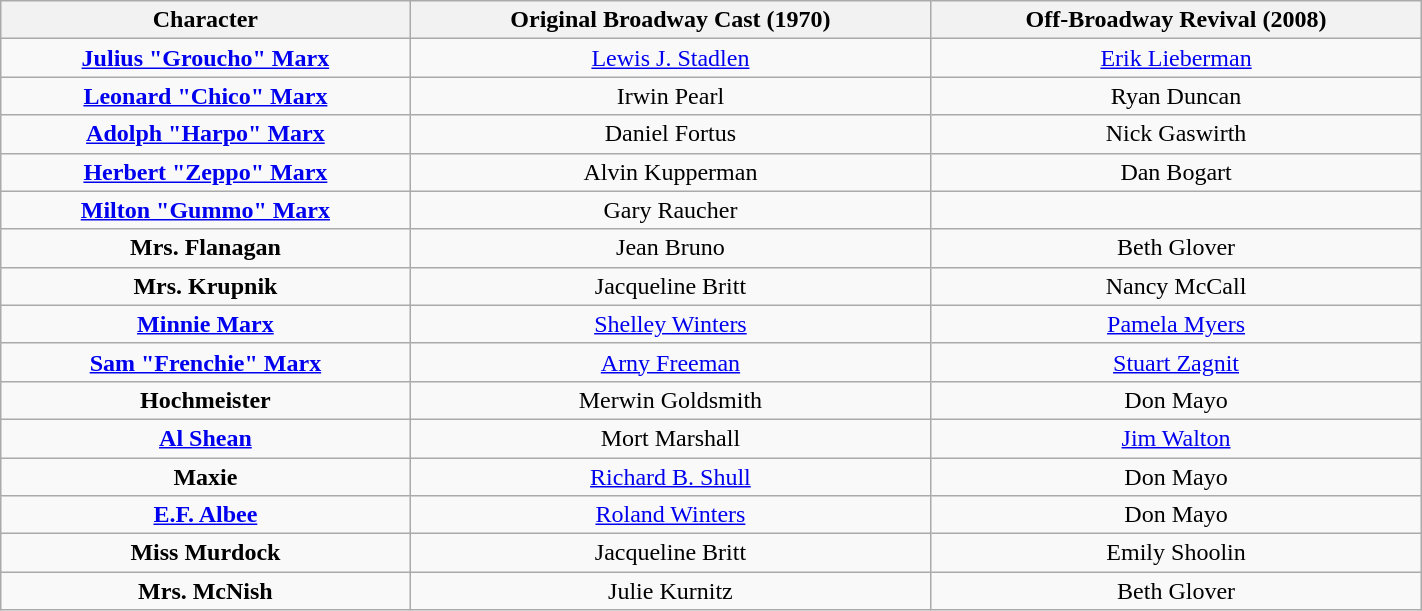<table class="wikitable"  style="width:75%; text-align:center;">
<tr>
<th colwidth="50%">Character</th>
<th colwidth="50%">Original Broadway Cast (1970)</th>
<th>Off-Broadway Revival (2008)</th>
</tr>
<tr>
<td><a href='#'><strong>Julius "Groucho" Marx</strong></a></td>
<td><a href='#'>Lewis J. Stadlen</a></td>
<td><a href='#'>Erik Lieberman</a></td>
</tr>
<tr>
<td><a href='#'><strong>Leonard "Chico" Marx</strong></a></td>
<td>Irwin Pearl</td>
<td>Ryan Duncan</td>
</tr>
<tr>
<td><a href='#'><strong>Adolph "Harpo" Marx</strong></a></td>
<td>Daniel Fortus</td>
<td>Nick Gaswirth</td>
</tr>
<tr>
<td><a href='#'><strong>Herbert "Zeppo" Marx</strong></a></td>
<td>Alvin Kupperman</td>
<td>Dan Bogart</td>
</tr>
<tr>
<td><a href='#'><strong>Milton "Gummo" Marx</strong></a></td>
<td>Gary Raucher</td>
<td></td>
</tr>
<tr>
<td><strong>Mrs. Flanagan</strong></td>
<td>Jean Bruno</td>
<td>Beth Glover</td>
</tr>
<tr>
<td><strong>Mrs. Krupnik</strong></td>
<td>Jacqueline Britt</td>
<td>Nancy McCall</td>
</tr>
<tr>
<td><strong><a href='#'>Minnie Marx</a></strong></td>
<td><a href='#'>Shelley Winters</a></td>
<td><a href='#'>Pamela Myers</a></td>
</tr>
<tr>
<td><a href='#'><strong>Sam "Frenchie" Marx</strong></a></td>
<td><a href='#'>Arny Freeman</a></td>
<td><a href='#'>Stuart Zagnit</a></td>
</tr>
<tr>
<td><strong>Hochmeister</strong></td>
<td>Merwin Goldsmith</td>
<td>Don Mayo</td>
</tr>
<tr>
<td><strong><a href='#'>Al Shean</a></strong></td>
<td>Mort Marshall</td>
<td><a href='#'>Jim Walton</a></td>
</tr>
<tr>
<td><strong>Maxie</strong></td>
<td><a href='#'>Richard B. Shull</a></td>
<td>Don Mayo</td>
</tr>
<tr>
<td><strong><a href='#'>E.F. Albee</a></strong></td>
<td><a href='#'>Roland Winters</a></td>
<td>Don Mayo</td>
</tr>
<tr>
<td><strong>Miss Murdock</strong></td>
<td>Jacqueline Britt</td>
<td>Emily Shoolin</td>
</tr>
<tr>
<td><strong>Mrs. McNish</strong></td>
<td>Julie Kurnitz</td>
<td>Beth Glover</td>
</tr>
</table>
